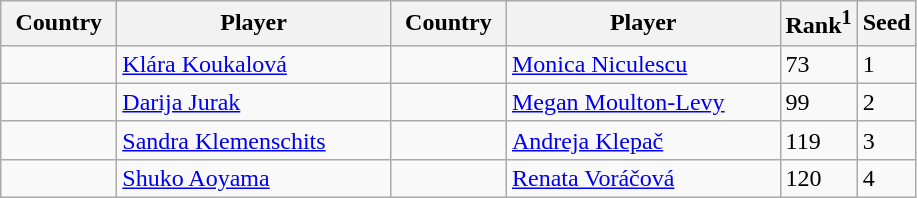<table class="sortable wikitable">
<tr>
<th width="70">Country</th>
<th width="175">Player</th>
<th width="70">Country</th>
<th width="175">Player</th>
<th>Rank<sup>1</sup></th>
<th>Seed</th>
</tr>
<tr>
<td></td>
<td><a href='#'>Klára Koukalová</a></td>
<td></td>
<td><a href='#'>Monica Niculescu</a></td>
<td>73</td>
<td>1</td>
</tr>
<tr>
<td></td>
<td><a href='#'>Darija Jurak</a></td>
<td></td>
<td><a href='#'>Megan Moulton-Levy</a></td>
<td>99</td>
<td>2</td>
</tr>
<tr>
<td></td>
<td><a href='#'>Sandra Klemenschits</a></td>
<td></td>
<td><a href='#'>Andreja Klepač</a></td>
<td>119</td>
<td>3</td>
</tr>
<tr>
<td></td>
<td><a href='#'>Shuko Aoyama</a></td>
<td></td>
<td><a href='#'>Renata Voráčová</a></td>
<td>120</td>
<td>4</td>
</tr>
</table>
